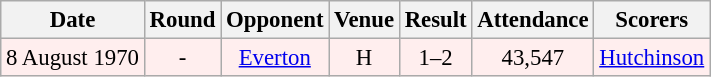<table class="wikitable sortable" style="font-size:95%; text-align:center">
<tr>
<th>Date</th>
<th>Round</th>
<th>Opponent</th>
<th>Venue</th>
<th>Result</th>
<th>Attendance</th>
<th>Scorers</th>
</tr>
<tr bgcolor = "#FFEEEE">
<td>8 August 1970</td>
<td>-</td>
<td><a href='#'>Everton</a></td>
<td>H</td>
<td>1–2</td>
<td>43,547</td>
<td><a href='#'>Hutchinson</a></td>
</tr>
</table>
